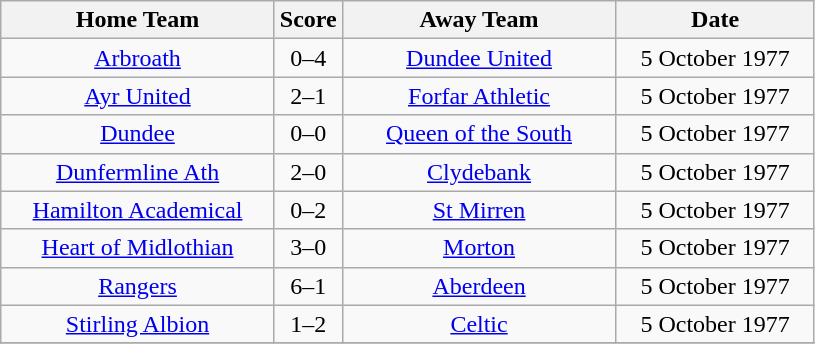<table class="wikitable" style="text-align:center;">
<tr>
<th width=175>Home Team</th>
<th width=20>Score</th>
<th width=175>Away Team</th>
<th width= 125>Date</th>
</tr>
<tr>
<td><a href='#'>Arbroath</a></td>
<td>0–4</td>
<td><a href='#'>Dundee United</a></td>
<td>5 October 1977</td>
</tr>
<tr>
<td><a href='#'>Ayr United</a></td>
<td>2–1</td>
<td><a href='#'>Forfar Athletic</a></td>
<td>5 October 1977</td>
</tr>
<tr>
<td><a href='#'>Dundee</a></td>
<td>0–0</td>
<td><a href='#'>Queen of the South</a></td>
<td>5 October 1977</td>
</tr>
<tr>
<td><a href='#'>Dunfermline Ath</a></td>
<td>2–0</td>
<td><a href='#'>Clydebank</a></td>
<td>5 October 1977</td>
</tr>
<tr>
<td><a href='#'>Hamilton Academical</a></td>
<td>0–2</td>
<td><a href='#'>St Mirren</a></td>
<td>5 October 1977</td>
</tr>
<tr>
<td><a href='#'>Heart of Midlothian</a></td>
<td>3–0</td>
<td><a href='#'>Morton</a></td>
<td>5 October 1977</td>
</tr>
<tr>
<td><a href='#'>Rangers</a></td>
<td>6–1</td>
<td><a href='#'>Aberdeen</a></td>
<td>5 October 1977</td>
</tr>
<tr>
<td><a href='#'>Stirling Albion</a></td>
<td>1–2</td>
<td><a href='#'>Celtic</a></td>
<td>5 October 1977</td>
</tr>
<tr>
</tr>
</table>
